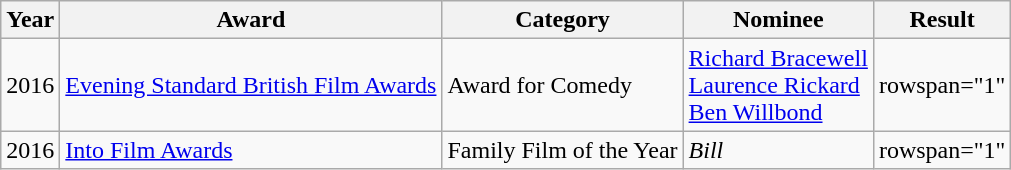<table class="wikitable">
<tr>
<th>Year</th>
<th>Award</th>
<th>Category</th>
<th>Nominee</th>
<th>Result</th>
</tr>
<tr>
<td>2016</td>
<td><a href='#'>Evening Standard British Film Awards</a></td>
<td>Award for Comedy</td>
<td><a href='#'>Richard Bracewell</a><br><a href='#'>Laurence Rickard</a><br><a href='#'>Ben Willbond</a></td>
<td>rowspan="1" </td>
</tr>
<tr>
<td>2016</td>
<td><a href='#'>Into Film Awards</a></td>
<td>Family Film of the Year</td>
<td><em>Bill</em></td>
<td>rowspan="1" </td>
</tr>
</table>
